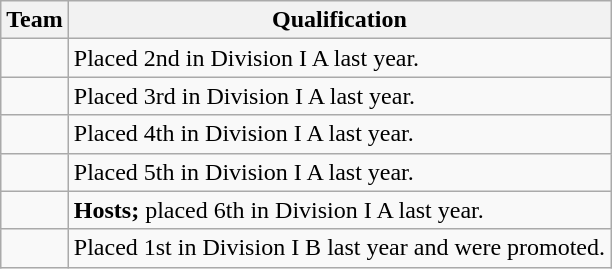<table class="wikitable">
<tr>
<th>Team</th>
<th>Qualification</th>
</tr>
<tr>
<td></td>
<td>Placed 2nd in Division I A last year.</td>
</tr>
<tr>
<td></td>
<td>Placed 3rd in Division I A last year.</td>
</tr>
<tr>
<td></td>
<td>Placed 4th in Division I A last year.</td>
</tr>
<tr>
<td></td>
<td>Placed 5th in Division I A last year.</td>
</tr>
<tr>
<td></td>
<td><strong>Hosts;</strong> placed 6th in Division I A last year.</td>
</tr>
<tr>
<td></td>
<td>Placed 1st in Division I B last year and were promoted.</td>
</tr>
</table>
